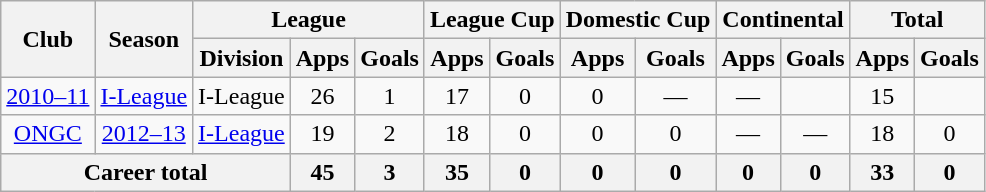<table class="wikitable" style="text-align: center;">
<tr>
<th rowspan="2">Club</th>
<th rowspan="2">Season</th>
<th colspan="3">League</th>
<th colspan="2">League Cup</th>
<th colspan="2">Domestic Cup</th>
<th colspan="2">Continental</th>
<th colspan="2">Total</th>
</tr>
<tr>
<th>Division</th>
<th>Apps</th>
<th>Goals</th>
<th>Apps</th>
<th>Goals</th>
<th>Apps</th>
<th>Goals</th>
<th>Apps</th>
<th>Goals</th>
<th>Apps</th>
<th>Goals</th>
</tr>
<tr>
<td><a href='#'>2010–11</a></td>
<td><a href='#'>I-League</a></td>
<td>I-League</td>
<td>26</td>
<td>1</td>
<td>17</td>
<td>0</td>
<td>0</td>
<td>—</td>
<td>—</td>
<td></td>
<td>15</td>
</tr>
<tr>
<td rowspan="1"><a href='#'>ONGC</a></td>
<td><a href='#'>2012–13</a></td>
<td><a href='#'>I-League</a></td>
<td>19</td>
<td>2</td>
<td>18</td>
<td>0</td>
<td>0</td>
<td>0</td>
<td>—</td>
<td>—</td>
<td>18</td>
<td>0</td>
</tr>
<tr>
<th colspan="3">Career total</th>
<th>45</th>
<th>3</th>
<th>35</th>
<th>0</th>
<th>0</th>
<th>0</th>
<th>0</th>
<th>0</th>
<th>33</th>
<th>0</th>
</tr>
</table>
